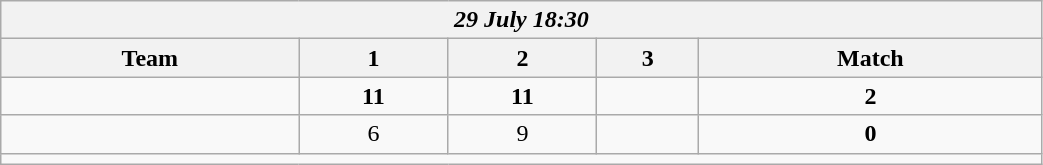<table class=wikitable style="text-align:center; width: 55%">
<tr>
<th colspan=10><em>29 July 18:30</em></th>
</tr>
<tr>
<th>Team</th>
<th>1</th>
<th>2</th>
<th>3</th>
<th>Match</th>
</tr>
<tr>
<td align=left><strong><br></strong></td>
<td><strong>11</strong></td>
<td><strong>11</strong></td>
<td></td>
<td><strong>2</strong></td>
</tr>
<tr>
<td align=left><br></td>
<td>6</td>
<td>9</td>
<td></td>
<td><strong>0</strong></td>
</tr>
<tr>
<td colspan=10></td>
</tr>
</table>
